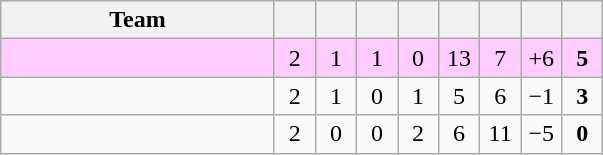<table class="wikitable" style="text-align: center;">
<tr>
<th width="175">Team</th>
<th width="20"></th>
<th width="20"></th>
<th width="20"></th>
<th width="20"></th>
<th width="20"></th>
<th width="20"></th>
<th width="20"></th>
<th width="20"></th>
</tr>
<tr bgcolor="#ffccff">
<td align=left></td>
<td>2</td>
<td>1</td>
<td>1</td>
<td>0</td>
<td>13</td>
<td>7</td>
<td>+6</td>
<td><strong>5</strong></td>
</tr>
<tr>
<td align=left></td>
<td>2</td>
<td>1</td>
<td>0</td>
<td>1</td>
<td>5</td>
<td>6</td>
<td>−1</td>
<td><strong>3</strong></td>
</tr>
<tr>
<td align=left></td>
<td>2</td>
<td>0</td>
<td>0</td>
<td>2</td>
<td>6</td>
<td>11</td>
<td>−5</td>
<td><strong>0</strong></td>
</tr>
</table>
